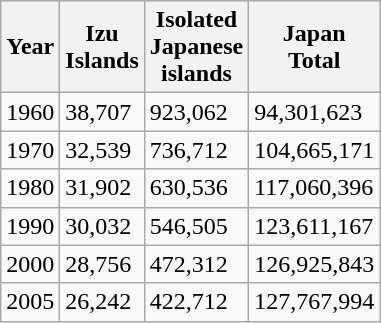<table class="wikitable sortable">
<tr>
<th>Year</th>
<th>Izu<br>Islands</th>
<th>Isolated<br>Japanese<br>islands</th>
<th>Japan<br>Total</th>
</tr>
<tr>
<td>1960</td>
<td>38,707</td>
<td>923,062</td>
<td>94,301,623</td>
</tr>
<tr>
<td>1970</td>
<td>32,539</td>
<td>736,712</td>
<td>104,665,171</td>
</tr>
<tr>
<td>1980</td>
<td>31,902</td>
<td>630,536</td>
<td>117,060,396</td>
</tr>
<tr>
<td>1990</td>
<td>30,032</td>
<td>546,505</td>
<td>123,611,167</td>
</tr>
<tr>
<td>2000</td>
<td>28,756</td>
<td>472,312</td>
<td>126,925,843</td>
</tr>
<tr>
<td>2005</td>
<td>26,242</td>
<td>422,712</td>
<td>127,767,994</td>
</tr>
</table>
